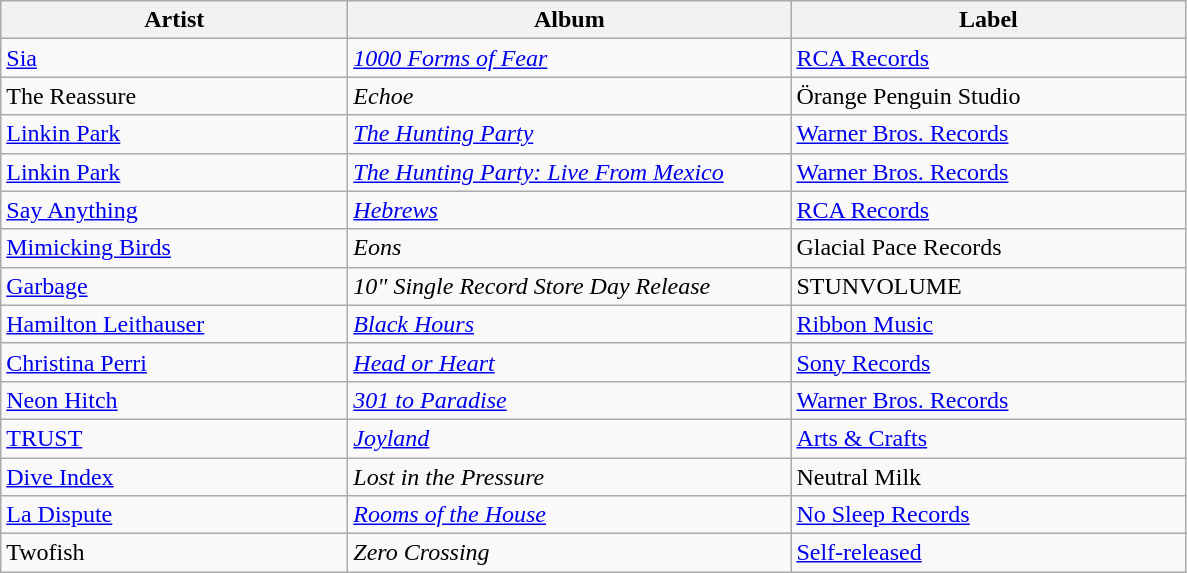<table class="wikitable">
<tr>
<th scope="col" style="width:14em;">Artist</th>
<th scope="col" style="width:18em;">Album</th>
<th scope="col" style="width:16em;">Label</th>
</tr>
<tr>
<td><a href='#'>Sia</a></td>
<td><em><a href='#'>1000 Forms of Fear</a></em></td>
<td><a href='#'>RCA Records</a></td>
</tr>
<tr>
<td>The Reassure</td>
<td><em>Echoe</em></td>
<td>Örange Penguin Studio</td>
</tr>
<tr>
<td><a href='#'>Linkin Park</a></td>
<td><em><a href='#'>The Hunting Party</a></em></td>
<td><a href='#'>Warner Bros. Records</a></td>
</tr>
<tr>
<td><a href='#'>Linkin Park</a></td>
<td><em><a href='#'>The Hunting Party: Live From Mexico</a></em></td>
<td><a href='#'>Warner Bros. Records</a></td>
</tr>
<tr>
<td><a href='#'>Say Anything</a></td>
<td><em><a href='#'>Hebrews</a></em></td>
<td><a href='#'>RCA Records</a></td>
</tr>
<tr>
<td><a href='#'>Mimicking Birds</a></td>
<td><em>Eons</em></td>
<td>Glacial Pace Records</td>
</tr>
<tr>
<td><a href='#'>Garbage</a></td>
<td><em>10" Single Record Store Day Release</em></td>
<td>STUNVOLUME</td>
</tr>
<tr>
<td><a href='#'>Hamilton Leithauser</a></td>
<td><em><a href='#'>Black Hours</a></em></td>
<td><a href='#'>Ribbon Music</a></td>
</tr>
<tr>
<td><a href='#'>Christina Perri</a></td>
<td><em><a href='#'>Head or Heart</a></em></td>
<td><a href='#'>Sony Records</a></td>
</tr>
<tr>
<td><a href='#'>Neon Hitch</a></td>
<td><em><a href='#'>301 to Paradise</a></em></td>
<td><a href='#'>Warner Bros. Records</a></td>
</tr>
<tr>
<td><a href='#'>TRUST</a></td>
<td><em><a href='#'>Joyland</a></em></td>
<td><a href='#'>Arts & Crafts</a></td>
</tr>
<tr>
<td><a href='#'>Dive Index</a></td>
<td><em>Lost in the Pressure</em></td>
<td>Neutral Milk</td>
</tr>
<tr>
<td><a href='#'>La Dispute</a></td>
<td><em><a href='#'>Rooms of the House</a></em></td>
<td><a href='#'>No Sleep Records</a></td>
</tr>
<tr>
<td>Twofish</td>
<td><em>Zero Crossing</em></td>
<td><a href='#'>Self-released</a></td>
</tr>
</table>
